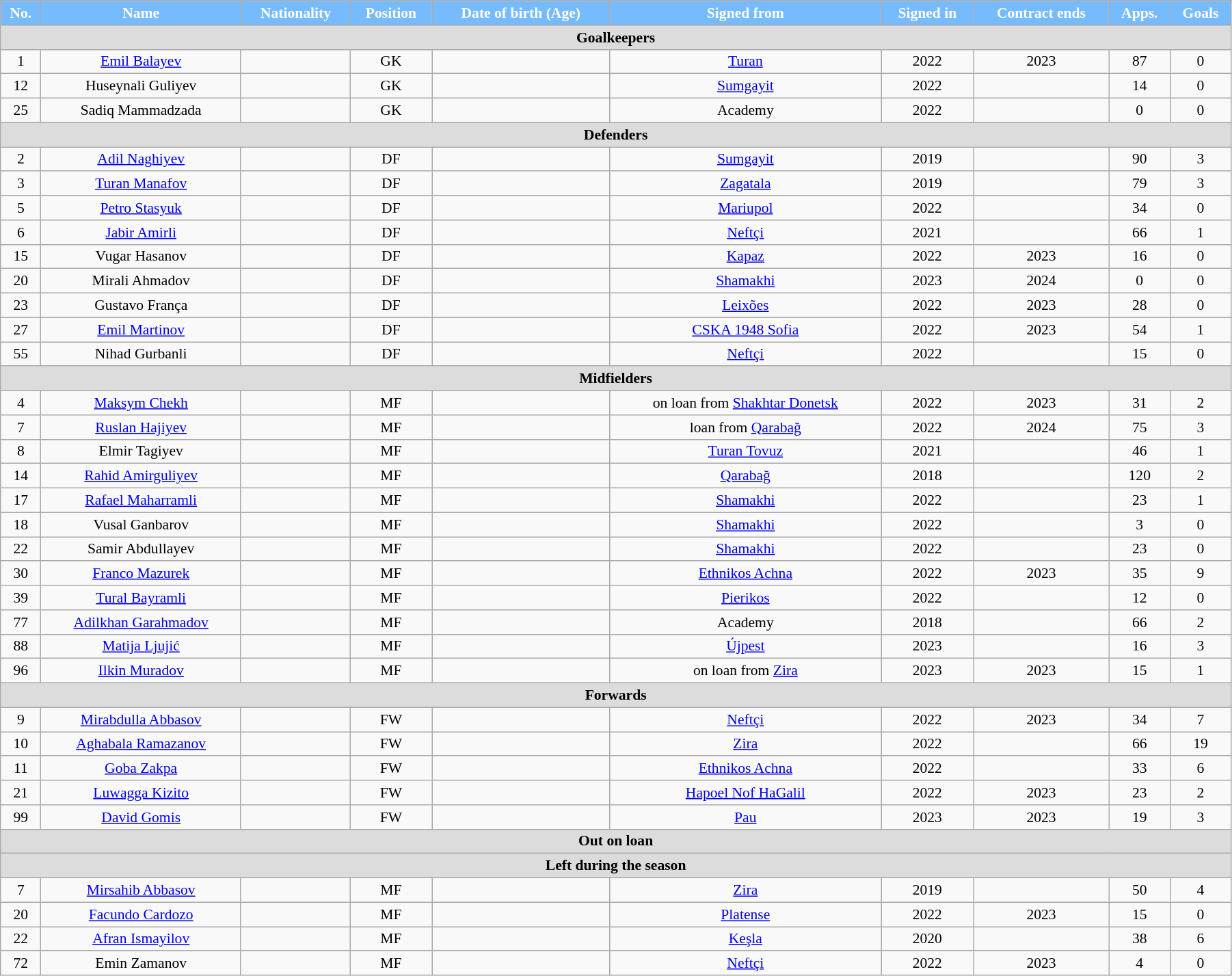<table class="wikitable"  style="text-align:center; font-size:90%; width:95%;">
<tr>
<th style="background:#77BBFF; color:#FFFFFF; text-align:center;">No.</th>
<th style="background:#77BBFF; color:#FFFFFF; text-align:center;">Name</th>
<th style="background:#77BBFF; color:#FFFFFF; text-align:center;">Nationality</th>
<th style="background:#77BBFF; color:#FFFFFF; text-align:center;">Position</th>
<th style="background:#77BBFF; color:#FFFFFF; text-align:center;">Date of birth (Age)</th>
<th style="background:#77BBFF; color:#FFFFFF; text-align:center;">Signed from</th>
<th style="background:#77BBFF; color:#FFFFFF; text-align:center;">Signed in</th>
<th style="background:#77BBFF; color:#FFFFFF; text-align:center;">Contract ends</th>
<th style="background:#77BBFF; color:#FFFFFF; text-align:center;">Apps.</th>
<th style="background:#77BBFF; color:#FFFFFF; text-align:center;">Goals</th>
</tr>
<tr>
<th colspan="11"  style="background:#dcdcdc; text-align:center;">Goalkeepers</th>
</tr>
<tr>
<td>1</td>
<td><a href='#'>Emil Balayev</a></td>
<td></td>
<td>GK</td>
<td></td>
<td><a href='#'>Turan</a></td>
<td>2022</td>
<td>2023</td>
<td>87</td>
<td>0</td>
</tr>
<tr>
<td>12</td>
<td>Huseynali Guliyev</td>
<td></td>
<td>GK</td>
<td></td>
<td><a href='#'>Sumgayit</a></td>
<td>2022</td>
<td></td>
<td>14</td>
<td>0</td>
</tr>
<tr>
<td>25</td>
<td>Sadiq Mammadzada</td>
<td></td>
<td>GK</td>
<td></td>
<td>Academy</td>
<td>2022</td>
<td></td>
<td>0</td>
<td>0</td>
</tr>
<tr>
<th colspan="11"  style="background:#dcdcdc; text-align:center;">Defenders</th>
</tr>
<tr>
<td>2</td>
<td><a href='#'>Adil Naghiyev</a></td>
<td></td>
<td>DF</td>
<td></td>
<td><a href='#'>Sumgayit</a></td>
<td>2019</td>
<td></td>
<td>90</td>
<td>3</td>
</tr>
<tr>
<td>3</td>
<td><a href='#'>Turan Manafov</a></td>
<td></td>
<td>DF</td>
<td></td>
<td><a href='#'>Zagatala</a></td>
<td>2019</td>
<td></td>
<td>79</td>
<td>3</td>
</tr>
<tr>
<td>5</td>
<td><a href='#'>Petro Stasyuk</a></td>
<td></td>
<td>DF</td>
<td></td>
<td><a href='#'>Mariupol</a></td>
<td>2022</td>
<td></td>
<td>34</td>
<td>0</td>
</tr>
<tr>
<td>6</td>
<td><a href='#'>Jabir Amirli</a></td>
<td></td>
<td>DF</td>
<td></td>
<td><a href='#'>Neftçi</a></td>
<td>2021</td>
<td></td>
<td>66</td>
<td>1</td>
</tr>
<tr>
<td>15</td>
<td>Vugar Hasanov</td>
<td></td>
<td>DF</td>
<td></td>
<td><a href='#'>Kapaz</a></td>
<td>2022</td>
<td>2023</td>
<td>16</td>
<td>0</td>
</tr>
<tr>
<td>20</td>
<td>Mirali Ahmadov</td>
<td></td>
<td>DF</td>
<td></td>
<td><a href='#'>Shamakhi</a></td>
<td>2023</td>
<td>2024</td>
<td>0</td>
<td>0</td>
</tr>
<tr>
<td>23</td>
<td>Gustavo França</td>
<td></td>
<td>DF</td>
<td></td>
<td><a href='#'>Leixões</a></td>
<td>2022</td>
<td>2023</td>
<td>28</td>
<td>0</td>
</tr>
<tr>
<td>27</td>
<td><a href='#'>Emil Martinov</a></td>
<td></td>
<td>DF</td>
<td></td>
<td><a href='#'>CSKA 1948 Sofia</a></td>
<td>2022</td>
<td>2023</td>
<td>54</td>
<td>1</td>
</tr>
<tr>
<td>55</td>
<td>Nihad Gurbanli</td>
<td></td>
<td>DF</td>
<td></td>
<td><a href='#'>Neftçi</a></td>
<td>2022</td>
<td></td>
<td>15</td>
<td>0</td>
</tr>
<tr>
<th colspan="11"  style="background:#dcdcdc; text-align:center;">Midfielders</th>
</tr>
<tr>
<td>4</td>
<td><a href='#'>Maksym Chekh</a></td>
<td></td>
<td>MF</td>
<td></td>
<td>on loan from <a href='#'>Shakhtar Donetsk</a></td>
<td>2022</td>
<td>2023</td>
<td>31</td>
<td>2</td>
</tr>
<tr>
<td>7</td>
<td><a href='#'>Ruslan Hajiyev</a></td>
<td></td>
<td>MF</td>
<td></td>
<td>loan from <a href='#'> Qarabağ</a></td>
<td>2022</td>
<td>2024</td>
<td>75</td>
<td>3</td>
</tr>
<tr>
<td>8</td>
<td>Elmir Tagiyev</td>
<td></td>
<td>MF</td>
<td></td>
<td><a href='#'>Turan Tovuz</a></td>
<td>2021</td>
<td></td>
<td>46</td>
<td>1</td>
</tr>
<tr>
<td>14</td>
<td><a href='#'>Rahid Amirguliyev</a></td>
<td></td>
<td>MF</td>
<td></td>
<td><a href='#'>Qarabağ</a></td>
<td>2018</td>
<td></td>
<td>120</td>
<td>2</td>
</tr>
<tr>
<td>17</td>
<td><a href='#'>Rafael Maharramli</a></td>
<td></td>
<td>MF</td>
<td></td>
<td><a href='#'>Shamakhi</a></td>
<td>2022</td>
<td></td>
<td>23</td>
<td>1</td>
</tr>
<tr>
<td>18</td>
<td>Vusal Ganbarov</td>
<td></td>
<td>MF</td>
<td></td>
<td><a href='#'>Shamakhi</a></td>
<td>2022</td>
<td></td>
<td>3</td>
<td>0</td>
</tr>
<tr>
<td>22</td>
<td>Samir Abdullayev</td>
<td></td>
<td>MF</td>
<td></td>
<td><a href='#'>Shamakhi</a></td>
<td>2022</td>
<td></td>
<td>23</td>
<td>0</td>
</tr>
<tr>
<td>30</td>
<td><a href='#'>Franco Mazurek</a></td>
<td></td>
<td>MF</td>
<td></td>
<td><a href='#'>Ethnikos Achna</a></td>
<td>2022</td>
<td>2023</td>
<td>35</td>
<td>9</td>
</tr>
<tr>
<td>39</td>
<td><a href='#'>Tural Bayramli</a></td>
<td></td>
<td>MF</td>
<td></td>
<td><a href='#'>Pierikos</a></td>
<td>2022</td>
<td></td>
<td>12</td>
<td>0</td>
</tr>
<tr>
<td>77</td>
<td><a href='#'>Adilkhan Garahmadov</a></td>
<td></td>
<td>MF</td>
<td></td>
<td>Academy</td>
<td>2018</td>
<td></td>
<td>66</td>
<td>2</td>
</tr>
<tr>
<td>88</td>
<td><a href='#'>Matija Ljujić</a></td>
<td></td>
<td>MF</td>
<td></td>
<td><a href='#'>Újpest</a></td>
<td>2023</td>
<td></td>
<td>16</td>
<td>3</td>
</tr>
<tr>
<td>96</td>
<td><a href='#'>Ilkin Muradov</a></td>
<td></td>
<td>MF</td>
<td></td>
<td>on loan from <a href='#'>Zira</a></td>
<td>2023</td>
<td>2023</td>
<td>15</td>
<td>1</td>
</tr>
<tr>
<th colspan="11"  style="background:#dcdcdc; text-align:center;">Forwards</th>
</tr>
<tr>
<td>9</td>
<td><a href='#'>Mirabdulla Abbasov</a></td>
<td></td>
<td>FW</td>
<td></td>
<td><a href='#'>Neftçi</a></td>
<td>2022</td>
<td>2023</td>
<td>34</td>
<td>7</td>
</tr>
<tr>
<td>10</td>
<td><a href='#'>Aghabala Ramazanov</a></td>
<td></td>
<td>FW</td>
<td></td>
<td><a href='#'>Zira</a></td>
<td>2022</td>
<td></td>
<td>66</td>
<td>19</td>
</tr>
<tr>
<td>11</td>
<td><a href='#'>Goba Zakpa</a></td>
<td></td>
<td>FW</td>
<td></td>
<td><a href='#'>Ethnikos Achna</a></td>
<td>2022</td>
<td></td>
<td>33</td>
<td>6</td>
</tr>
<tr>
<td>21</td>
<td><a href='#'>Luwagga Kizito</a></td>
<td></td>
<td>FW</td>
<td></td>
<td><a href='#'>Hapoel Nof HaGalil</a></td>
<td>2022</td>
<td>2023</td>
<td>23</td>
<td>2</td>
</tr>
<tr>
<td>99</td>
<td><a href='#'>David Gomis</a></td>
<td></td>
<td>FW</td>
<td></td>
<td><a href='#'>Pau</a></td>
<td>2023</td>
<td>2023</td>
<td>19</td>
<td>3</td>
</tr>
<tr>
<th colspan="11"  style="background:#dcdcdc; text-align:center;">Out on loan</th>
</tr>
<tr>
<th colspan="11"  style="background:#dcdcdc; text-align:center;">Left during the season</th>
</tr>
<tr>
<td>7</td>
<td><a href='#'>Mirsahib Abbasov</a></td>
<td></td>
<td>MF</td>
<td></td>
<td><a href='#'>Zira</a></td>
<td>2019</td>
<td></td>
<td>50</td>
<td>4</td>
</tr>
<tr>
<td>20</td>
<td><a href='#'>Facundo Cardozo</a></td>
<td></td>
<td>MF</td>
<td></td>
<td><a href='#'>Platense</a></td>
<td>2022</td>
<td>2023</td>
<td>15</td>
<td>0</td>
</tr>
<tr>
<td>22</td>
<td><a href='#'>Afran Ismayilov</a></td>
<td></td>
<td>MF</td>
<td></td>
<td><a href='#'>Keşla</a></td>
<td>2020</td>
<td></td>
<td>38</td>
<td>6</td>
</tr>
<tr>
<td>72</td>
<td>Emin Zamanov</td>
<td></td>
<td>MF</td>
<td></td>
<td><a href='#'>Neftçi</a></td>
<td>2022</td>
<td>2023</td>
<td>4</td>
<td>0</td>
</tr>
</table>
